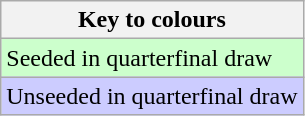<table class="wikitable">
<tr>
<th>Key to colours</th>
</tr>
<tr bgcolor="#ccffcc">
<td>Seeded in quarterfinal draw</td>
</tr>
<tr bgcolor="#ccccff">
<td>Unseeded in quarterfinal draw</td>
</tr>
</table>
